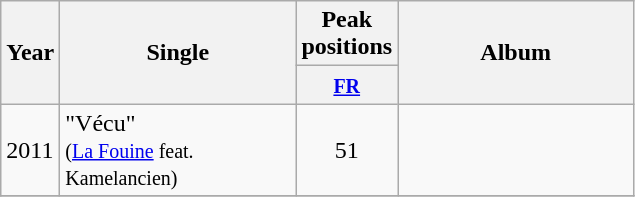<table class="wikitable">
<tr>
<th align="center" rowspan="2" width="10">Year</th>
<th align="center" rowspan="2" width="150">Single</th>
<th align="center" colspan="1" width="20">Peak positions</th>
<th align="center" rowspan="2" width="150">Album</th>
</tr>
<tr>
<th width="20"><small><a href='#'>FR</a><br></small></th>
</tr>
<tr>
<td>2011</td>
<td>"Vécu" <br><small>(<a href='#'>La Fouine</a> feat. Kamelancien)</small></td>
<td style="text-align:center;">51</td>
<td style="text-align:center;"></td>
</tr>
<tr>
</tr>
</table>
